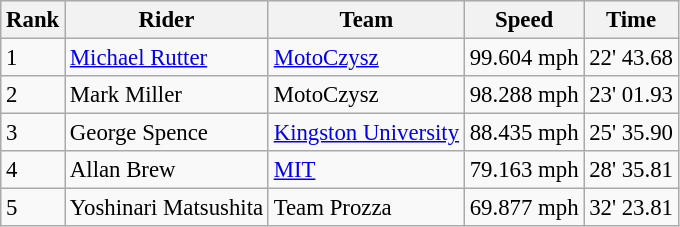<table class="wikitable" style="font-size: 95%;">
<tr style="background:#efefef;">
<th>Rank</th>
<th>Rider</th>
<th>Team</th>
<th>Speed</th>
<th>Time</th>
</tr>
<tr>
<td>1</td>
<td> <a href='#'>Michael Rutter</a></td>
<td><a href='#'>MotoCzysz</a></td>
<td>99.604 mph</td>
<td>22' 43.68</td>
</tr>
<tr>
<td>2</td>
<td> Mark Miller</td>
<td>MotoCzysz</td>
<td>98.288 mph</td>
<td>23' 01.93</td>
</tr>
<tr>
<td>3</td>
<td> George Spence</td>
<td><a href='#'>Kingston University</a></td>
<td>88.435 mph</td>
<td>25' 35.90</td>
</tr>
<tr>
<td>4</td>
<td> Allan Brew</td>
<td><a href='#'>MIT</a></td>
<td>79.163 mph</td>
<td>28' 35.81</td>
</tr>
<tr>
<td>5</td>
<td> Yoshinari Matsushita</td>
<td>Team Prozza</td>
<td>69.877 mph</td>
<td>32' 23.81</td>
</tr>
</table>
